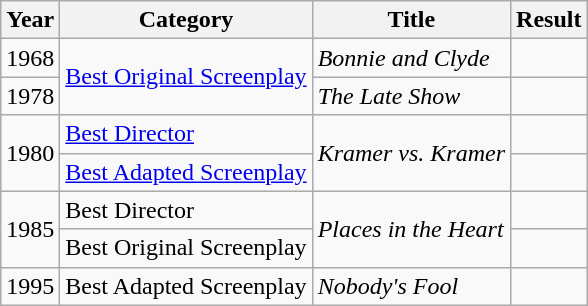<table class="wikitable">
<tr>
<th>Year</th>
<th>Category</th>
<th>Title</th>
<th>Result</th>
</tr>
<tr>
<td>1968</td>
<td rowspan=2><a href='#'>Best Original Screenplay</a></td>
<td><em>Bonnie and Clyde</em></td>
<td></td>
</tr>
<tr>
<td>1978</td>
<td><em>The Late Show</em></td>
<td></td>
</tr>
<tr>
<td rowspan=2>1980</td>
<td><a href='#'>Best Director</a></td>
<td rowspan=2><em>Kramer vs. Kramer</em></td>
<td></td>
</tr>
<tr>
<td><a href='#'>Best Adapted Screenplay</a></td>
<td></td>
</tr>
<tr>
<td rowspan=2>1985</td>
<td>Best Director</td>
<td rowspan=2><em>Places in the Heart</em></td>
<td></td>
</tr>
<tr>
<td>Best Original Screenplay</td>
<td></td>
</tr>
<tr>
<td>1995</td>
<td>Best Adapted Screenplay</td>
<td><em>Nobody's Fool</em></td>
<td></td>
</tr>
</table>
